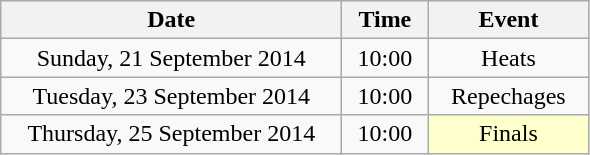<table class = "wikitable" style="text-align:center;">
<tr>
<th width=220>Date</th>
<th width=50>Time</th>
<th width=100>Event</th>
</tr>
<tr>
<td>Sunday, 21 September 2014</td>
<td>10:00</td>
<td>Heats</td>
</tr>
<tr>
<td>Tuesday, 23 September 2014</td>
<td>10:00</td>
<td>Repechages</td>
</tr>
<tr>
<td>Thursday, 25 September 2014</td>
<td>10:00</td>
<td bgcolor=ffffcc>Finals</td>
</tr>
</table>
